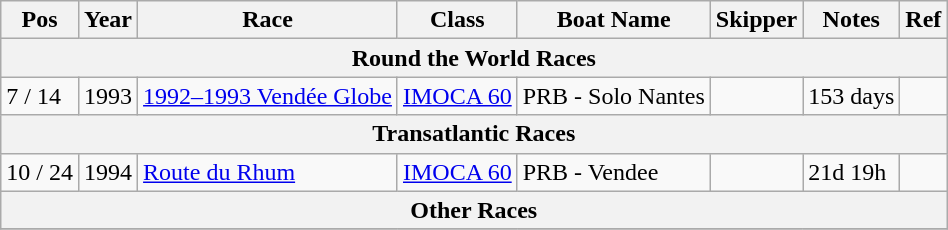<table class="wikitable sortable">
<tr>
<th>Pos</th>
<th>Year</th>
<th>Race</th>
<th>Class</th>
<th>Boat Name</th>
<th>Skipper</th>
<th>Notes</th>
<th>Ref</th>
</tr>
<tr>
<th colspan = 8><strong>Round the World Races</strong></th>
</tr>
<tr>
<td>7 / 14</td>
<td>1993</td>
<td><a href='#'>1992–1993 Vendée Globe</a></td>
<td><a href='#'>IMOCA 60</a></td>
<td>PRB - Solo Nantes</td>
<td></td>
<td>153 days</td>
<td></td>
</tr>
<tr>
<th colspan = 8><strong>Transatlantic Races</strong></th>
</tr>
<tr>
<td>10 / 24</td>
<td>1994</td>
<td><a href='#'>Route du Rhum</a></td>
<td><a href='#'>IMOCA 60</a></td>
<td>PRB - Vendee</td>
<td></td>
<td>21d 19h</td>
<td></td>
</tr>
<tr>
<th colspan = 8><strong>Other Races</strong></th>
</tr>
<tr>
</tr>
</table>
